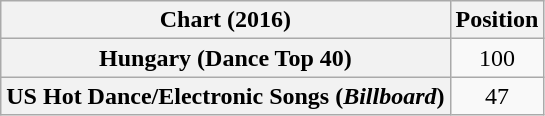<table class="wikitable sortable plainrowheaders" style="text-align:center">
<tr>
<th>Chart (2016)</th>
<th>Position</th>
</tr>
<tr>
<th scope="row">Hungary (Dance Top 40)</th>
<td>100</td>
</tr>
<tr>
<th scope="row">US Hot Dance/Electronic Songs (<em>Billboard</em>)</th>
<td>47</td>
</tr>
</table>
